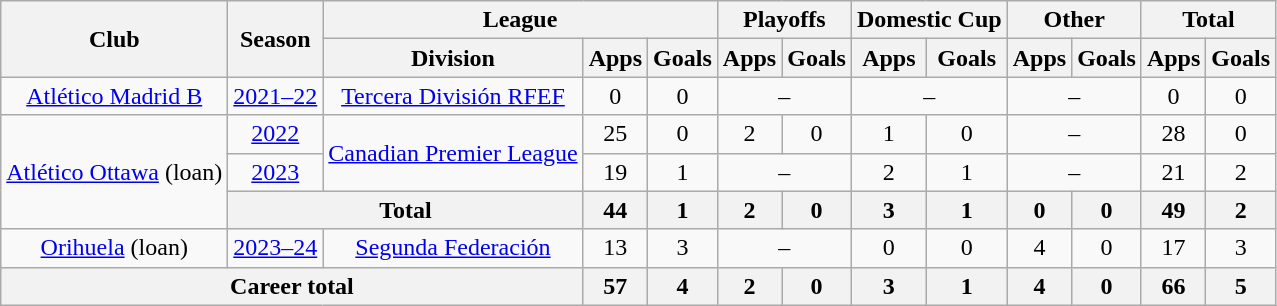<table class="wikitable" style="text-align: center">
<tr>
<th rowspan="2">Club</th>
<th rowspan="2">Season</th>
<th colspan="3">League</th>
<th colspan="2">Playoffs</th>
<th colspan="2">Domestic Cup</th>
<th colspan="2">Other</th>
<th colspan="2">Total</th>
</tr>
<tr>
<th>Division</th>
<th>Apps</th>
<th>Goals</th>
<th>Apps</th>
<th>Goals</th>
<th>Apps</th>
<th>Goals</th>
<th>Apps</th>
<th>Goals</th>
<th>Apps</th>
<th>Goals</th>
</tr>
<tr>
<td><a href='#'>Atlético Madrid B</a></td>
<td><a href='#'>2021–22</a></td>
<td><a href='#'>Tercera División RFEF</a></td>
<td>0</td>
<td>0</td>
<td colspan="2">–</td>
<td colspan="2">–</td>
<td colspan="2">–</td>
<td>0</td>
<td>0</td>
</tr>
<tr>
<td rowspan=3><a href='#'>Atlético Ottawa</a> (loan)</td>
<td><a href='#'>2022</a></td>
<td rowspan=2><a href='#'>Canadian Premier League</a></td>
<td>25</td>
<td>0</td>
<td>2</td>
<td>0</td>
<td>1</td>
<td>0</td>
<td colspan="2">–</td>
<td>28</td>
<td>0</td>
</tr>
<tr>
<td><a href='#'>2023</a></td>
<td>19</td>
<td>1</td>
<td colspan="2">–</td>
<td>2</td>
<td>1</td>
<td colspan="2">–</td>
<td>21</td>
<td>2</td>
</tr>
<tr>
<th colspan="2">Total</th>
<th>44</th>
<th>1</th>
<th>2</th>
<th>0</th>
<th>3</th>
<th>1</th>
<th>0</th>
<th>0</th>
<th>49</th>
<th>2</th>
</tr>
<tr>
<td><a href='#'>Orihuela</a> (loan)</td>
<td><a href='#'>2023–24</a></td>
<td><a href='#'>Segunda Federación</a></td>
<td>13</td>
<td>3</td>
<td colspan="2">–</td>
<td>0</td>
<td>0</td>
<td>4</td>
<td>0</td>
<td>17</td>
<td>3</td>
</tr>
<tr>
<th colspan="3">Career total</th>
<th>57</th>
<th>4</th>
<th>2</th>
<th>0</th>
<th>3</th>
<th>1</th>
<th>4</th>
<th>0</th>
<th>66</th>
<th>5</th>
</tr>
</table>
